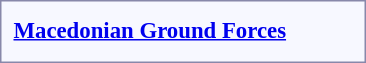<table style="border:1px solid #8888aa; background-color:#f7f8ff; padding:5px; font-size:95%; margin: 0px 12px 12px 0px;">
<tr>
<td rowspan=2><strong> <a href='#'>Macedonian Ground Forces</a></strong><br></td>
<td colspan=2 rowspan=2></td>
<td colspan=2></td>
<td colspan=2></td>
<td colspan=2></td>
<td colspan=2></td>
<td colspan=2></td>
<td colspan=2></td>
<td colspan=2></td>
<td colspan=2></td>
<td colspan=3></td>
<td colspan=3></td>
</tr>
<tr style="text-align:center;">
<td colspan=2><br></td>
<td colspan=2><br></td>
<td colspan=2><br></td>
<td colspan=2><br></td>
<td colspan=2><br></td>
<td colspan=2><br></td>
<td colspan=2><br></td>
<td colspan=2><br></td>
<td colspan=3><br></td>
<td colspan=3><br></td>
</tr>
<tr>
</tr>
</table>
